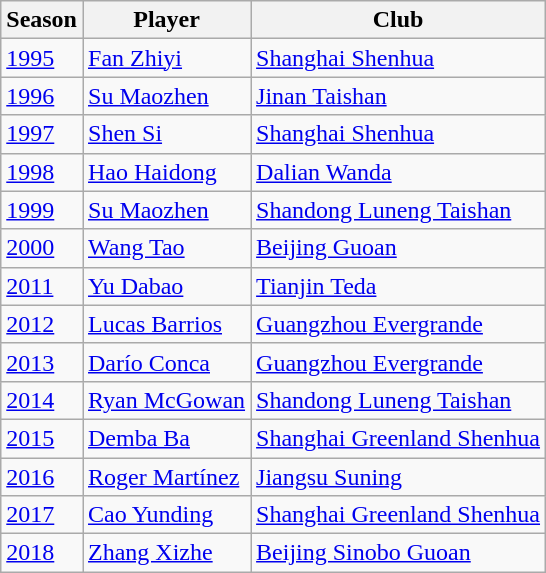<table class="wikitable">
<tr>
<th>Season</th>
<th>Player</th>
<th>Club</th>
</tr>
<tr>
<td><a href='#'>1995</a></td>
<td> <a href='#'>Fan Zhiyi</a></td>
<td><a href='#'>Shanghai Shenhua</a></td>
</tr>
<tr>
<td><a href='#'>1996</a></td>
<td> <a href='#'>Su Maozhen</a></td>
<td><a href='#'>Jinan Taishan</a></td>
</tr>
<tr>
<td><a href='#'>1997</a></td>
<td> <a href='#'>Shen Si</a></td>
<td><a href='#'>Shanghai Shenhua</a></td>
</tr>
<tr>
<td><a href='#'>1998</a></td>
<td> <a href='#'>Hao Haidong</a></td>
<td><a href='#'>Dalian Wanda</a></td>
</tr>
<tr>
<td><a href='#'>1999</a></td>
<td> <a href='#'>Su Maozhen</a></td>
<td><a href='#'>Shandong Luneng Taishan</a></td>
</tr>
<tr>
<td><a href='#'>2000</a></td>
<td> <a href='#'>Wang Tao</a></td>
<td><a href='#'>Beijing Guoan</a></td>
</tr>
<tr>
<td><a href='#'>2011</a></td>
<td> <a href='#'>Yu Dabao</a></td>
<td><a href='#'>Tianjin Teda</a></td>
</tr>
<tr>
<td><a href='#'>2012</a></td>
<td> <a href='#'>Lucas Barrios</a></td>
<td><a href='#'>Guangzhou Evergrande</a></td>
</tr>
<tr>
<td><a href='#'>2013</a></td>
<td> <a href='#'>Darío Conca</a></td>
<td><a href='#'>Guangzhou Evergrande</a></td>
</tr>
<tr>
<td><a href='#'>2014</a></td>
<td> <a href='#'>Ryan McGowan</a></td>
<td><a href='#'>Shandong Luneng Taishan</a></td>
</tr>
<tr>
<td><a href='#'>2015</a></td>
<td> <a href='#'>Demba Ba</a></td>
<td><a href='#'>Shanghai Greenland Shenhua</a></td>
</tr>
<tr>
<td><a href='#'>2016</a></td>
<td> <a href='#'>Roger Martínez</a></td>
<td><a href='#'>Jiangsu Suning</a></td>
</tr>
<tr>
<td><a href='#'>2017</a></td>
<td> <a href='#'>Cao Yunding</a></td>
<td><a href='#'>Shanghai Greenland Shenhua</a></td>
</tr>
<tr>
<td><a href='#'>2018</a></td>
<td> <a href='#'>Zhang Xizhe</a></td>
<td><a href='#'>Beijing Sinobo Guoan</a></td>
</tr>
</table>
